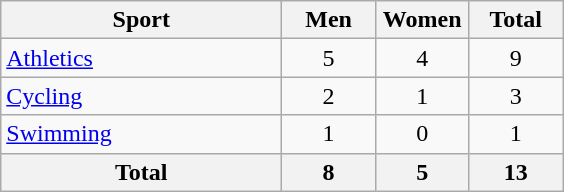<table class="wikitable sortable" style="text-align:center;">
<tr>
<th width=180>Sport</th>
<th width=55>Men</th>
<th width=55>Women</th>
<th width=55>Total</th>
</tr>
<tr>
<td align=left><a href='#'>Athletics</a></td>
<td>5</td>
<td>4</td>
<td>9</td>
</tr>
<tr>
<td align=left><a href='#'>Cycling</a></td>
<td>2</td>
<td>1</td>
<td>3</td>
</tr>
<tr>
<td align=left><a href='#'>Swimming</a></td>
<td>1</td>
<td>0</td>
<td>1</td>
</tr>
<tr>
<th>Total</th>
<th>8</th>
<th>5</th>
<th>13</th>
</tr>
</table>
